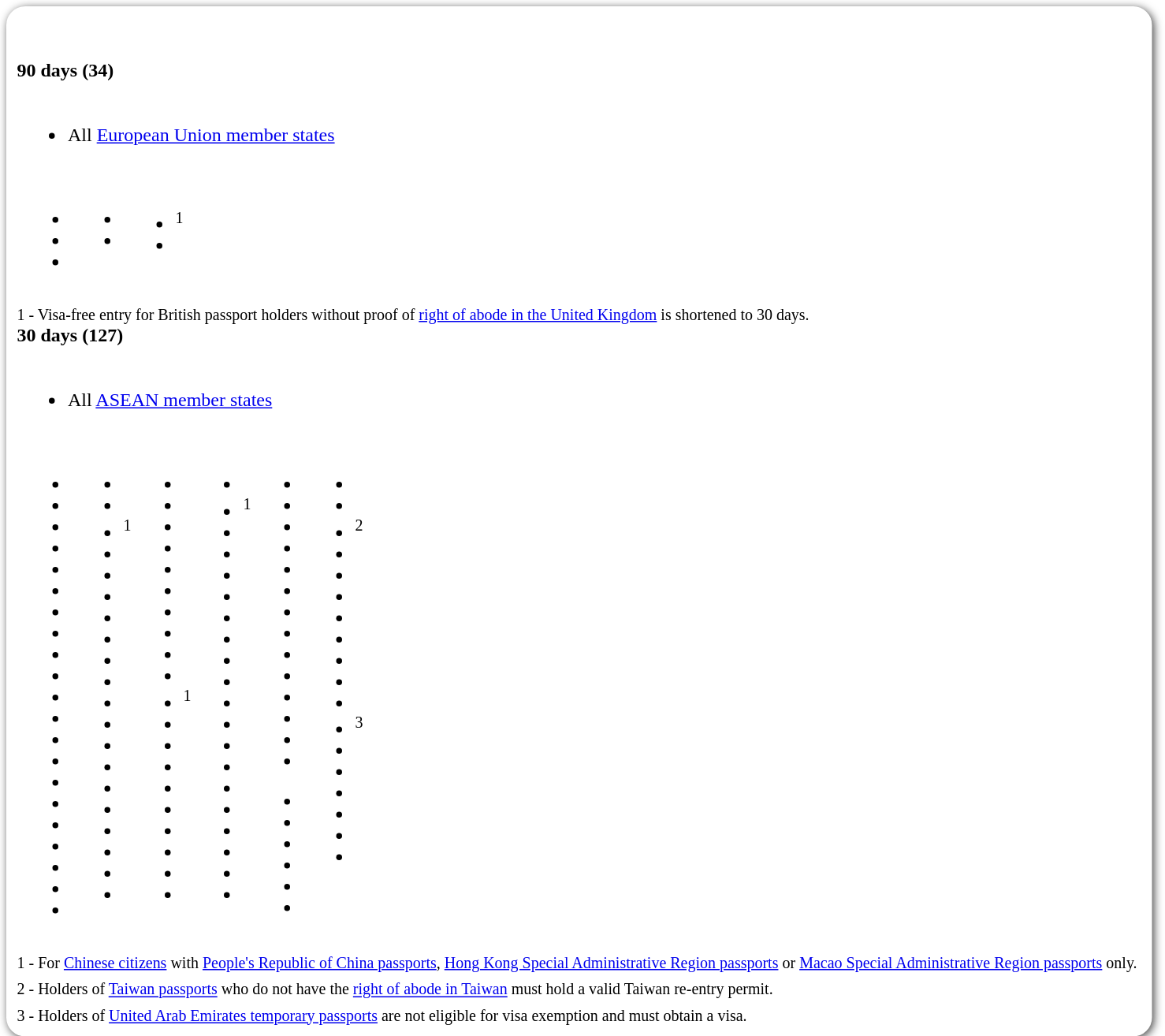<table style=" border-radius:1em; box-shadow: 0.1em 0.1em 0.5em rgba(0,0,0,0.75); background-color: white; border: 1px solid white; padding: 5px;">
<tr style="vertical-align:top;">
<td><br><br><strong>90 days (34)</strong><table>
<tr>
<td><br><ul><li> All <a href='#'>European Union member states</a></li></ul><table>
<tr>
<td><br><ul><li></li><li></li><li></li></ul></td>
<td valign="top"><br><ul><li></li><li></li></ul></td>
<td valign="top"><br><ul><li><sup>1</sup></li><li></li></ul></td>
<td></td>
</tr>
</table>
</td>
<td></td>
</tr>
</table>
<sub>1 - Visa-free entry for British passport holders without proof of <a href='#'>right of abode in the United Kingdom</a> is shortened to 30 days.</sub><br><strong>30 days (127)</strong><table>
<tr>
<td><br><ul><li> All <a href='#'>ASEAN member states</a></li></ul><table>
<tr>
<td><br><ul><li></li><li></li><li></li><li></li><li></li><li></li><li></li><li></li><li></li><li></li><li></li><li></li><li></li><li></li><li></li><li></li><li></li><li></li><li></li><li></li><li></li></ul></td>
<td valign="top"><br><ul><li></li><li></li><li><sup>1</sup></li><li></li><li></li><li></li><li></li><li></li><li></li><li></li><li></li><li></li><li></li><li></li><li></li><li></li><li></li><li></li><li></li><li></li></ul></td>
<td valign="top"><br><ul><li></li><li></li><li></li><li></li><li></li><li></li><li></li><li></li><li></li><li></li><li><sup>1</sup></li><li></li><li></li><li></li><li></li><li></li><li></li><li></li><li></li><li></li></ul></td>
<td valign="top"><br><ul><li></li><li><sup>1</sup></li><li></li><li></li><li></li><li></li><li></li><li></li><li></li><li></li><li></li><li></li><li></li><li></li><li></li><li></li><li></li><li></li><li></li><li></li></ul></td>
<td valign="top"><br><ul><li></li><li></li><li></li><li></li><li></li><li></li><li></li><li></li><li></li><li></li><li></li><li></li><li></li><li></li></ul><ul><li></li><li></li><li></li><li></li><li></li><li></li></ul></td>
<td valign="top"><br><ul><li></li><li></li><li><sup>2</sup></li><li></li><li></li><li></li><li></li><li></li><li></li><li></li><li></li><li><sup>3</sup></li><li></li><li></li><li></li><li></li><li></li><li></li></ul></td>
<td></td>
</tr>
</table>
</td>
<td></td>
</tr>
</table>
<sub>1 - For <a href='#'>Chinese citizens</a> with <a href='#'>People's Republic of China passports</a>, <a href='#'>Hong Kong Special Administrative Region passports</a> or <a href='#'>Macao Special Administrative Region passports</a> only.</sub><br>
<sub>2 - Holders of <a href='#'>Taiwan passports</a> who do not have the <a href='#'>right of abode in Taiwan</a> must hold a valid Taiwan re-entry permit.</sub><br>
<sub>3 - Holders of <a href='#'>United Arab Emirates temporary passports</a> are not eligible for visa exemption and must obtain a visa.</sub></td>
<td></td>
</tr>
</table>
